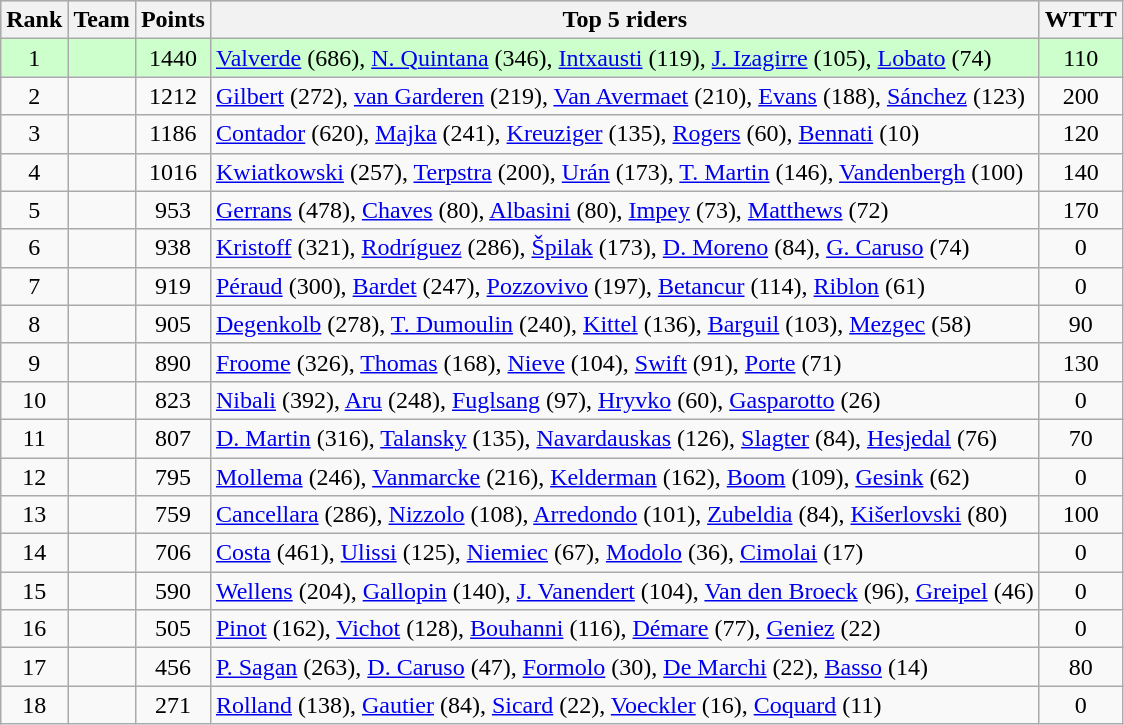<table class="wikitable">
<tr style="background:#ccf;">
<th>Rank</th>
<th>Team</th>
<th>Points</th>
<th>Top 5 riders</th>
<th>WTTT</th>
</tr>
<tr style="background:#ccffcc;">
<td align=center>1</td>
<td></td>
<td align=center>1440</td>
<td><a href='#'>Valverde</a> (686), <a href='#'>N. Quintana</a> (346), <a href='#'>Intxausti</a> (119), <a href='#'>J. Izagirre</a> (105), <a href='#'>Lobato</a> (74)</td>
<td align=center>110</td>
</tr>
<tr>
<td align=center>2</td>
<td></td>
<td align=center>1212</td>
<td><a href='#'>Gilbert</a> (272), <a href='#'>van Garderen</a> (219), <a href='#'>Van Avermaet</a> (210), <a href='#'>Evans</a> (188), <a href='#'>Sánchez</a> (123)</td>
<td align=center>200</td>
</tr>
<tr>
<td align=center>3</td>
<td></td>
<td align=center>1186</td>
<td><a href='#'>Contador</a> (620), <a href='#'>Majka</a> (241), <a href='#'>Kreuziger</a> (135), <a href='#'>Rogers</a> (60), <a href='#'>Bennati</a> (10)</td>
<td align=center>120</td>
</tr>
<tr>
<td align=center>4</td>
<td></td>
<td align=center>1016</td>
<td><a href='#'>Kwiatkowski</a> (257), <a href='#'>Terpstra</a> (200), <a href='#'>Urán</a> (173), <a href='#'>T. Martin</a> (146), <a href='#'>Vandenbergh</a> (100)</td>
<td align=center>140</td>
</tr>
<tr>
<td align=center>5</td>
<td></td>
<td align=center>953</td>
<td><a href='#'>Gerrans</a> (478), <a href='#'>Chaves</a> (80), <a href='#'>Albasini</a> (80), <a href='#'>Impey</a> (73), <a href='#'>Matthews</a> (72)</td>
<td align=center>170</td>
</tr>
<tr>
<td align=center>6</td>
<td></td>
<td align=center>938</td>
<td><a href='#'>Kristoff</a> (321), <a href='#'>Rodríguez</a> (286), <a href='#'>Špilak</a> (173), <a href='#'>D. Moreno</a> (84), <a href='#'>G. Caruso</a> (74)</td>
<td align=center>0</td>
</tr>
<tr>
<td align=center>7</td>
<td></td>
<td align=center>919</td>
<td><a href='#'>Péraud</a> (300), <a href='#'>Bardet</a> (247), <a href='#'>Pozzovivo</a> (197), <a href='#'>Betancur</a> (114), <a href='#'>Riblon</a> (61)</td>
<td align=center>0</td>
</tr>
<tr>
<td align=center>8</td>
<td></td>
<td align=center>905</td>
<td><a href='#'>Degenkolb</a> (278), <a href='#'>T. Dumoulin</a> (240), <a href='#'>Kittel</a> (136), <a href='#'>Barguil</a> (103), <a href='#'>Mezgec</a> (58)</td>
<td align=center>90</td>
</tr>
<tr>
<td align=center>9</td>
<td></td>
<td align=center>890</td>
<td><a href='#'>Froome</a> (326), <a href='#'>Thomas</a> (168), <a href='#'>Nieve</a> (104), <a href='#'>Swift</a> (91), <a href='#'>Porte</a> (71)</td>
<td align=center>130</td>
</tr>
<tr>
<td align=center>10</td>
<td></td>
<td align=center>823</td>
<td><a href='#'>Nibali</a> (392), <a href='#'>Aru</a> (248), <a href='#'>Fuglsang</a> (97), <a href='#'>Hryvko</a> (60), <a href='#'>Gasparotto</a> (26)</td>
<td align=center>0</td>
</tr>
<tr>
<td align=center>11</td>
<td></td>
<td align=center>807</td>
<td><a href='#'>D. Martin</a> (316), <a href='#'>Talansky</a> (135), <a href='#'>Navardauskas</a> (126), <a href='#'>Slagter</a> (84), <a href='#'>Hesjedal</a> (76)</td>
<td align=center>70</td>
</tr>
<tr>
<td align=center>12</td>
<td></td>
<td align=center>795</td>
<td><a href='#'>Mollema</a> (246), <a href='#'>Vanmarcke</a> (216), <a href='#'>Kelderman</a> (162), <a href='#'>Boom</a> (109), <a href='#'>Gesink</a> (62)</td>
<td align=center>0</td>
</tr>
<tr>
<td align=center>13</td>
<td></td>
<td align=center>759</td>
<td><a href='#'>Cancellara</a> (286), <a href='#'>Nizzolo</a> (108), <a href='#'>Arredondo</a> (101), <a href='#'>Zubeldia</a> (84), <a href='#'>Kišerlovski</a> (80)</td>
<td align=center>100</td>
</tr>
<tr>
<td align=center>14</td>
<td></td>
<td align=center>706</td>
<td><a href='#'>Costa</a> (461), <a href='#'>Ulissi</a> (125), <a href='#'>Niemiec</a> (67), <a href='#'>Modolo</a> (36), <a href='#'>Cimolai</a> (17)</td>
<td align=center>0</td>
</tr>
<tr>
<td align=center>15</td>
<td></td>
<td align=center>590</td>
<td><a href='#'>Wellens</a> (204), <a href='#'>Gallopin</a> (140), <a href='#'>J. Vanendert</a> (104), <a href='#'>Van den Broeck</a> (96), <a href='#'>Greipel</a> (46)</td>
<td align=center>0</td>
</tr>
<tr>
<td align=center>16</td>
<td></td>
<td align=center>505</td>
<td><a href='#'>Pinot</a> (162), <a href='#'>Vichot</a> (128), <a href='#'>Bouhanni</a> (116), <a href='#'>Démare</a> (77), <a href='#'>Geniez</a> (22)</td>
<td align=center>0</td>
</tr>
<tr>
<td align=center>17</td>
<td></td>
<td align=center>456</td>
<td><a href='#'>P. Sagan</a> (263), <a href='#'>D. Caruso</a> (47), <a href='#'>Formolo</a> (30), <a href='#'>De Marchi</a> (22), <a href='#'>Basso</a> (14)</td>
<td align=center>80</td>
</tr>
<tr>
<td align=center>18</td>
<td></td>
<td align=center>271</td>
<td><a href='#'>Rolland</a> (138), <a href='#'>Gautier</a> (84), <a href='#'>Sicard</a> (22), <a href='#'>Voeckler</a> (16), <a href='#'>Coquard</a> (11)</td>
<td align=center>0</td>
</tr>
</table>
